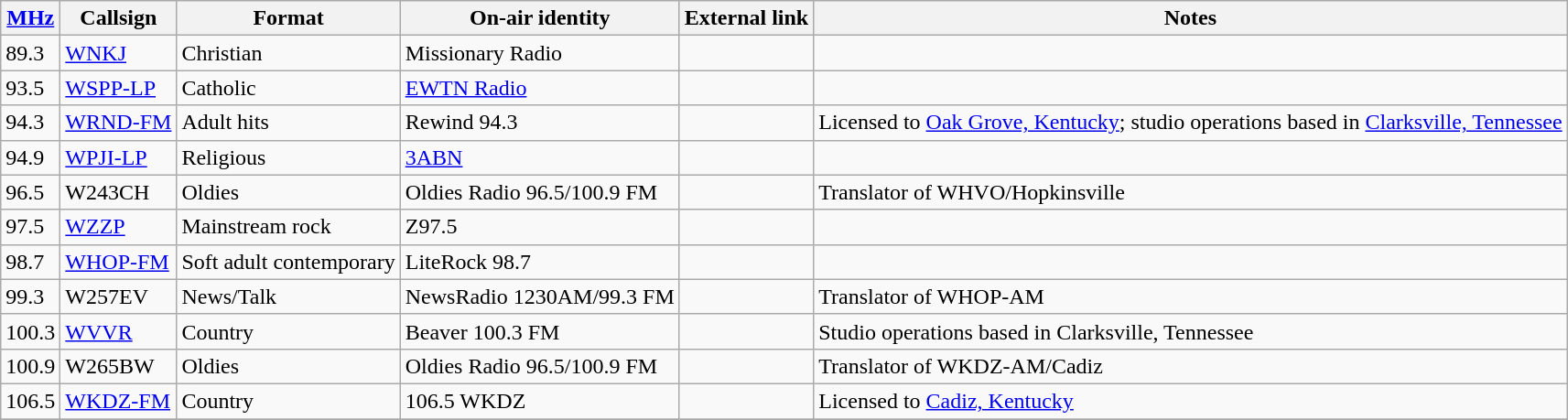<table class="wikitable">
<tr>
<th><a href='#'>MHz</a></th>
<th>Callsign</th>
<th>Format</th>
<th>On-air identity</th>
<th>External link</th>
<th>Notes</th>
</tr>
<tr>
<td>89.3</td>
<td><a href='#'>WNKJ</a></td>
<td>Christian</td>
<td>Missionary Radio</td>
<td></td>
<td></td>
</tr>
<tr>
<td>93.5</td>
<td><a href='#'>WSPP-LP</a></td>
<td>Catholic</td>
<td><a href='#'>EWTN Radio</a></td>
<td></td>
</tr>
<tr>
<td>94.3</td>
<td><a href='#'>WRND-FM</a></td>
<td>Adult hits</td>
<td>Rewind 94.3</td>
<td></td>
<td>Licensed to <a href='#'>Oak Grove, Kentucky</a>; studio operations based in <a href='#'>Clarksville, Tennessee</a></td>
</tr>
<tr>
<td>94.9</td>
<td><a href='#'>WPJI-LP</a></td>
<td>Religious</td>
<td><a href='#'>3ABN</a></td>
<td></td>
</tr>
<tr>
<td>96.5</td>
<td>W243CH</td>
<td>Oldies</td>
<td>Oldies Radio 96.5/100.9 FM</td>
<td></td>
<td>Translator of WHVO/Hopkinsville</td>
</tr>
<tr>
<td>97.5</td>
<td><a href='#'>WZZP</a></td>
<td>Mainstream rock</td>
<td>Z97.5</td>
<td></td>
<td></td>
</tr>
<tr>
<td>98.7</td>
<td><a href='#'>WHOP-FM</a></td>
<td>Soft adult contemporary</td>
<td>LiteRock 98.7</td>
<td></td>
<td></td>
</tr>
<tr>
<td>99.3</td>
<td>W257EV</td>
<td>News/Talk</td>
<td>NewsRadio 1230AM/99.3 FM</td>
<td></td>
<td>Translator of WHOP-AM</td>
</tr>
<tr>
<td>100.3</td>
<td><a href='#'>WVVR</a></td>
<td>Country</td>
<td>Beaver 100.3 FM</td>
<td></td>
<td>Studio operations based in Clarksville, Tennessee</td>
</tr>
<tr>
<td>100.9</td>
<td>W265BW</td>
<td>Oldies</td>
<td>Oldies Radio 96.5/100.9 FM</td>
<td></td>
<td>Translator of WKDZ-AM/Cadiz</td>
</tr>
<tr>
<td>106.5</td>
<td><a href='#'>WKDZ-FM</a></td>
<td>Country</td>
<td>106.5 WKDZ</td>
<td></td>
<td>Licensed to <a href='#'>Cadiz, Kentucky</a></td>
</tr>
<tr>
</tr>
</table>
